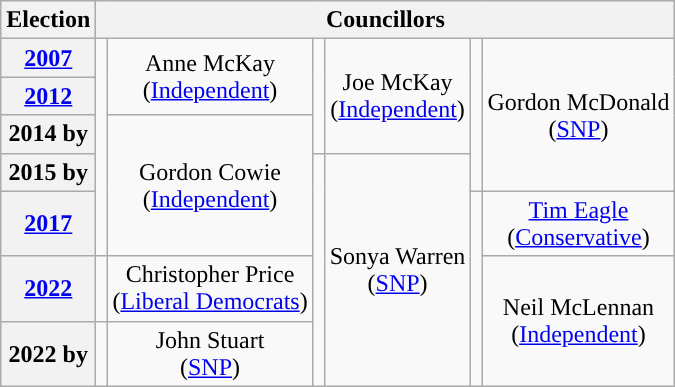<table class="wikitable" style="text-align:center">
<tr>
<th>Election</th>
<th colspan=8>Councillors</th>
</tr>
<tr>
<th><a href='#'>2007</a></th>
<td rowspan=5; style="background-color: "></td>
<td rowspan=2>Anne McKay<br>(<a href='#'>Independent</a>)</td>
<td rowspan=3; style="background-color: "></td>
<td rowspan=3>Joe McKay<br>(<a href='#'>Independent</a>)</td>
<td rowspan=4; style="background-color: "></td>
<td rowspan=4>Gordon McDonald<br>(<a href='#'>SNP</a>)</td>
</tr>
<tr>
<th><a href='#'>2012</a></th>
</tr>
<tr>
<th>2014 by</th>
<td rowspan=3>Gordon Cowie<br>(<a href='#'>Independent</a>)</td>
</tr>
<tr>
<th>2015 by</th>
<td rowspan=4; style="background-color: "></td>
<td rowspan=4>Sonya Warren<br>(<a href='#'>SNP</a>)</td>
</tr>
<tr>
<th><a href='#'>2017</a></th>
<td rowspan=3; style="background-color: "></td>
<td rowspan=1><a href='#'>Tim Eagle</a><br>(<a href='#'>Conservative</a>)</td>
</tr>
<tr>
<th><a href='#'>2022</a></th>
<td rowspan=1; style="background-color: "></td>
<td rowspan=1>Christopher Price <br>(<a href='#'>Liberal Democrats</a>)</td>
<td rowspan=2>Neil McLennan<br>(<a href='#'>Independent</a>)</td>
</tr>
<tr>
<th>2022 by</th>
<td rowspan=1; style="background-color: "></td>
<td rowspan=1>John Stuart<br>(<a href='#'>SNP</a>)</td>
</tr>
</table>
